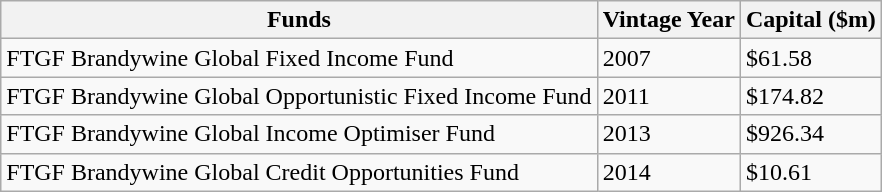<table class="wikitable">
<tr>
<th>Funds</th>
<th>Vintage Year</th>
<th>Capital ($m)</th>
</tr>
<tr>
<td>FTGF Brandywine Global Fixed Income Fund</td>
<td>2007</td>
<td>$61.58</td>
</tr>
<tr>
<td>FTGF Brandywine Global Opportunistic Fixed Income Fund</td>
<td>2011</td>
<td>$174.82</td>
</tr>
<tr>
<td>FTGF Brandywine Global Income Optimiser Fund</td>
<td>2013</td>
<td>$926.34</td>
</tr>
<tr>
<td>FTGF Brandywine Global Credit Opportunities Fund</td>
<td>2014</td>
<td>$10.61</td>
</tr>
</table>
